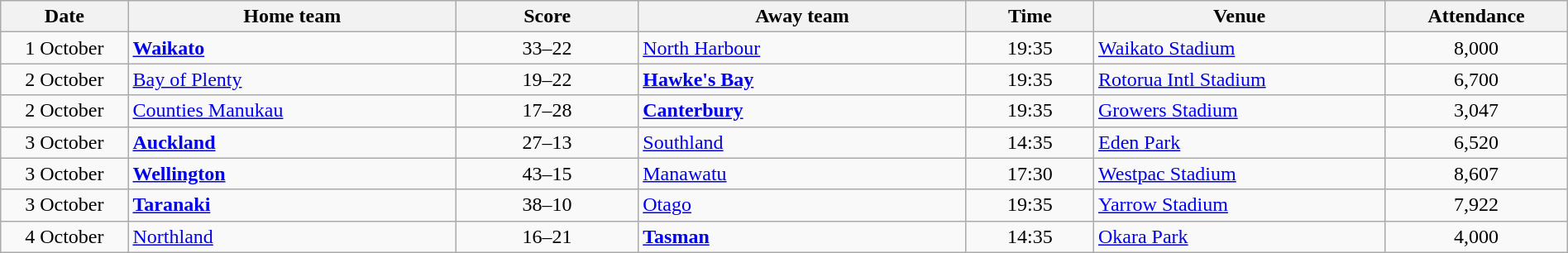<table class="wikitable" width=100%>
<tr>
<th width=7%>Date</th>
<th width=18%>Home team</th>
<th width=10%>Score</th>
<th width=18%>Away team</th>
<th width=7%>Time</th>
<th width=16%>Venue</th>
<th width=10%>Attendance</th>
</tr>
<tr>
<td style="text-align:center">1 October</td>
<td><strong><a href='#'>Waikato</a></strong></td>
<td style="text-align:center">33–22</td>
<td><a href='#'>North Harbour</a></td>
<td style="text-align:center">19:35</td>
<td><a href='#'>Waikato Stadium</a></td>
<td style="text-align:center">8,000</td>
</tr>
<tr>
<td style="text-align:center">2 October</td>
<td><a href='#'>Bay of Plenty</a></td>
<td style="text-align:center">19–22</td>
<td><strong><a href='#'>Hawke's Bay</a></strong></td>
<td style="text-align:center">19:35</td>
<td><a href='#'>Rotorua Intl Stadium</a></td>
<td style="text-align:center">6,700</td>
</tr>
<tr>
<td style="text-align:center">2 October</td>
<td><a href='#'>Counties Manukau</a></td>
<td style="text-align:center">17–28</td>
<td><strong><a href='#'>Canterbury</a></strong></td>
<td style="text-align:center">19:35</td>
<td><a href='#'>Growers Stadium</a></td>
<td style="text-align:center">3,047</td>
</tr>
<tr>
<td style="text-align:center">3 October</td>
<td><strong><a href='#'>Auckland</a></strong></td>
<td style="text-align:center">27–13</td>
<td><a href='#'>Southland</a></td>
<td style="text-align:center">14:35</td>
<td><a href='#'>Eden Park</a></td>
<td style="text-align:center">6,520</td>
</tr>
<tr>
<td style="text-align:center">3 October</td>
<td><strong><a href='#'>Wellington</a></strong></td>
<td style="text-align:center">43–15</td>
<td><a href='#'>Manawatu</a></td>
<td style="text-align:center">17:30</td>
<td><a href='#'>Westpac Stadium</a></td>
<td style="text-align:center">8,607</td>
</tr>
<tr>
<td style="text-align:center">3 October</td>
<td><strong><a href='#'>Taranaki</a></strong></td>
<td style="text-align:center">38–10</td>
<td><a href='#'>Otago</a></td>
<td style="text-align:center">19:35</td>
<td><a href='#'>Yarrow Stadium</a></td>
<td style="text-align:center">7,922</td>
</tr>
<tr>
<td style="text-align:center">4 October</td>
<td><a href='#'>Northland</a></td>
<td style="text-align:center">16–21</td>
<td><strong><a href='#'>Tasman</a></strong></td>
<td style="text-align:center">14:35</td>
<td><a href='#'>Okara Park</a></td>
<td style="text-align:center">4,000</td>
</tr>
</table>
